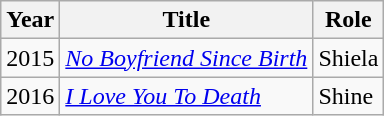<table class="wikitable">
<tr>
<th>Year</th>
<th>Title</th>
<th>Role</th>
</tr>
<tr>
<td>2015</td>
<td><em><a href='#'>No Boyfriend Since Birth</a></em></td>
<td>Shiela</td>
</tr>
<tr>
<td>2016</td>
<td><em><a href='#'>I Love You To Death</a></em></td>
<td>Shine</td>
</tr>
</table>
